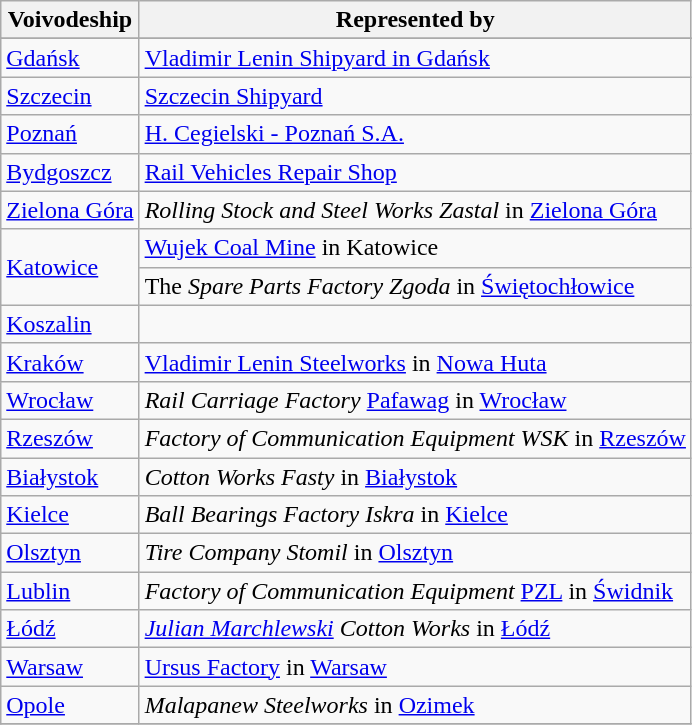<table class="wikitable">
<tr>
<th>Voivodeship</th>
<th>Represented by</th>
</tr>
<tr>
</tr>
<tr>
<td><a href='#'>Gdańsk</a></td>
<td><a href='#'>Vladimir Lenin Shipyard in Gdańsk</a></td>
</tr>
<tr>
<td><a href='#'>Szczecin</a></td>
<td><a href='#'>Szczecin Shipyard</a></td>
</tr>
<tr>
<td><a href='#'>Poznań</a></td>
<td><a href='#'>H. Cegielski - Poznań S.A.</a></td>
</tr>
<tr>
<td><a href='#'>Bydgoszcz</a></td>
<td><a href='#'>Rail Vehicles Repair Shop</a></td>
</tr>
<tr>
<td><a href='#'>Zielona Góra</a></td>
<td><em>Rolling Stock and Steel Works Zastal</em> in <a href='#'>Zielona Góra</a></td>
</tr>
<tr>
<td rowspan="2"><a href='#'>Katowice</a></td>
<td><a href='#'>Wujek Coal Mine</a> in Katowice</td>
</tr>
<tr>
<td>The <em>Spare Parts Factory Zgoda</em> in <a href='#'>Świętochłowice</a></td>
</tr>
<tr>
<td><a href='#'>Koszalin</a></td>
<td></td>
</tr>
<tr>
<td><a href='#'>Kraków</a></td>
<td><a href='#'>Vladimir Lenin Steelworks</a> in <a href='#'>Nowa Huta</a></td>
</tr>
<tr>
<td><a href='#'>Wrocław</a></td>
<td><em>Rail Carriage Factory</em> <a href='#'>Pafawag</a> in <a href='#'>Wrocław</a></td>
</tr>
<tr>
<td><a href='#'>Rzeszów</a></td>
<td><em>Factory of Communication Equipment WSK</em> in <a href='#'>Rzeszów</a></td>
</tr>
<tr>
<td><a href='#'>Białystok</a></td>
<td><em>Cotton Works Fasty</em> in <a href='#'>Białystok</a></td>
</tr>
<tr>
<td><a href='#'>Kielce</a></td>
<td><em>Ball Bearings Factory Iskra</em> in <a href='#'>Kielce</a></td>
</tr>
<tr>
<td><a href='#'>Olsztyn</a></td>
<td><em>Tire Company Stomil</em> in <a href='#'>Olsztyn</a></td>
</tr>
<tr>
<td><a href='#'>Lublin</a></td>
<td><em>Factory of Communication Equipment</em> <a href='#'>PZL</a> in <a href='#'>Świdnik</a></td>
</tr>
<tr>
<td><a href='#'>Łódź</a></td>
<td><em><a href='#'>Julian Marchlewski</a> Cotton Works</em> in <a href='#'>Łódź</a></td>
</tr>
<tr>
<td><a href='#'>Warsaw</a></td>
<td><a href='#'>Ursus Factory</a> in <a href='#'>Warsaw</a></td>
</tr>
<tr>
<td><a href='#'>Opole</a></td>
<td><em>Malapanew Steelworks</em> in <a href='#'>Ozimek</a></td>
</tr>
<tr>
</tr>
</table>
